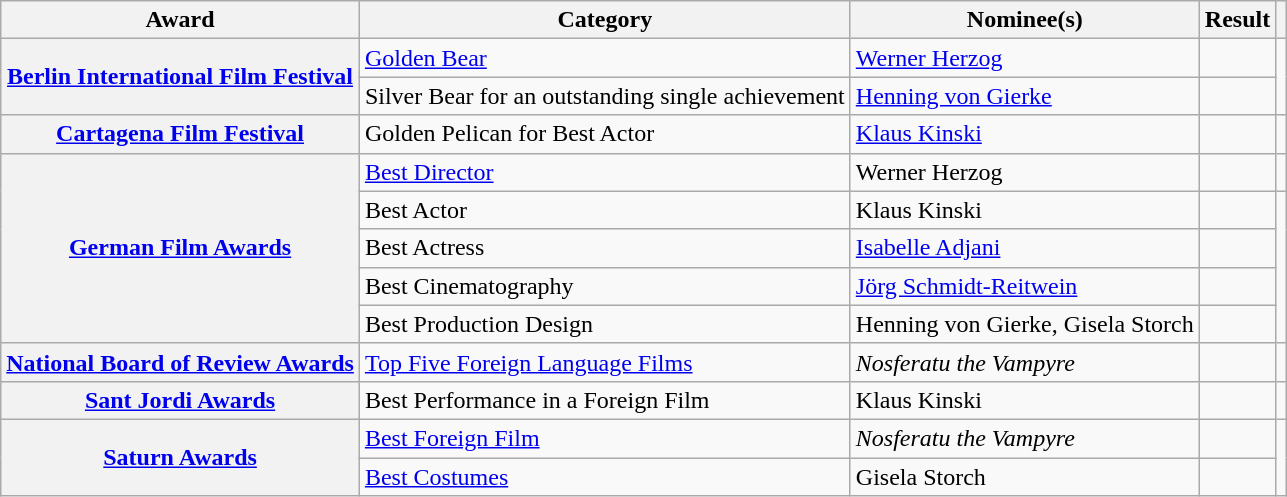<table class="wikitable plainrowheaders">
<tr>
<th>Award</th>
<th>Category</th>
<th>Nominee(s)</th>
<th>Result</th>
<th></th>
</tr>
<tr>
<th scope="row" rowspan=2><a href='#'>Berlin International Film Festival</a></th>
<td><a href='#'>Golden Bear</a></td>
<td><a href='#'>Werner Herzog</a></td>
<td></td>
<td rowspan=2></td>
</tr>
<tr>
<td>Silver Bear for an outstanding single achievement</td>
<td><a href='#'>Henning von Gierke</a> </td>
<td></td>
</tr>
<tr>
<th scope="row"><a href='#'>Cartagena Film Festival</a></th>
<td>Golden Pelican for Best Actor</td>
<td><a href='#'>Klaus Kinski</a></td>
<td></td>
<td></td>
</tr>
<tr>
<th scope="row" rowspan=5><a href='#'>German Film Awards</a></th>
<td><a href='#'>Best Director</a></td>
<td>Werner Herzog</td>
<td></td>
<td></td>
</tr>
<tr>
<td>Best Actor</td>
<td>Klaus Kinski</td>
<td></td>
</tr>
<tr>
<td>Best Actress</td>
<td><a href='#'>Isabelle Adjani</a></td>
<td></td>
</tr>
<tr>
<td>Best Cinematography</td>
<td><a href='#'>Jörg Schmidt-Reitwein</a></td>
<td></td>
</tr>
<tr>
<td>Best Production Design</td>
<td>Henning von Gierke, Gisela Storch</td>
<td></td>
</tr>
<tr>
<th scope="row"><a href='#'>National Board of Review Awards</a></th>
<td><a href='#'>Top Five Foreign Language Films</a></td>
<td><em>Nosferatu the Vampyre</em></td>
<td></td>
<td></td>
</tr>
<tr>
<th scope="row"><a href='#'>Sant Jordi Awards</a></th>
<td>Best Performance in a Foreign Film</td>
<td>Klaus Kinski</td>
<td></td>
<td></td>
</tr>
<tr>
<th scope="row" rowspan=2><a href='#'>Saturn Awards</a></th>
<td><a href='#'>Best Foreign Film</a></td>
<td><em>Nosferatu the Vampyre</em></td>
<td></td>
<td rowspan=2></td>
</tr>
<tr>
<td><a href='#'>Best Costumes</a></td>
<td>Gisela Storch</td>
<td></td>
</tr>
</table>
